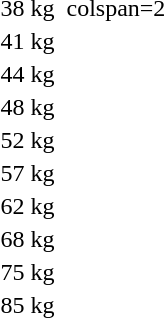<table>
<tr>
<td>38 kg</td>
<td></td>
<td>colspan=2 </td>
</tr>
<tr>
<td>41 kg</td>
<td></td>
<td></td>
<td></td>
</tr>
<tr>
<td>44 kg</td>
<td></td>
<td></td>
<td></td>
</tr>
<tr>
<td>48 kg</td>
<td></td>
<td></td>
<td></td>
</tr>
<tr>
<td>52 kg</td>
<td></td>
<td></td>
<td></td>
</tr>
<tr>
<td>57 kg</td>
<td></td>
<td></td>
<td></td>
</tr>
<tr>
<td>62 kg</td>
<td></td>
<td></td>
<td></td>
</tr>
<tr>
<td>68 kg</td>
<td></td>
<td></td>
<td></td>
</tr>
<tr>
<td>75 kg</td>
<td></td>
<td></td>
<td></td>
</tr>
<tr>
<td>85 kg</td>
<td></td>
<td></td>
<td></td>
</tr>
</table>
